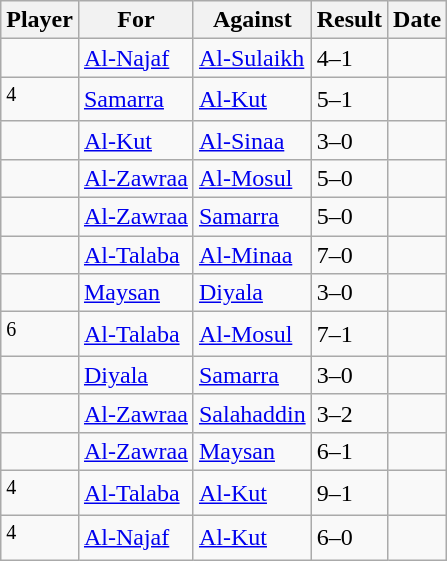<table class="wikitable sortable">
<tr>
<th>Player</th>
<th>For</th>
<th>Against</th>
<th align=center>Result</th>
<th>Date</th>
</tr>
<tr>
<td> </td>
<td><a href='#'>Al-Najaf</a></td>
<td><a href='#'>Al-Sulaikh</a></td>
<td>4–1</td>
<td></td>
</tr>
<tr>
<td> <sup>4</sup></td>
<td><a href='#'>Samarra</a></td>
<td><a href='#'>Al-Kut</a></td>
<td>5–1</td>
<td></td>
</tr>
<tr>
<td> </td>
<td><a href='#'>Al-Kut</a></td>
<td><a href='#'>Al-Sinaa</a></td>
<td>3–0</td>
<td></td>
</tr>
<tr>
<td> </td>
<td><a href='#'>Al-Zawraa</a></td>
<td><a href='#'>Al-Mosul</a></td>
<td>5–0</td>
<td></td>
</tr>
<tr>
<td> </td>
<td><a href='#'>Al-Zawraa</a></td>
<td><a href='#'>Samarra</a></td>
<td>5–0</td>
<td></td>
</tr>
<tr>
<td> </td>
<td><a href='#'>Al-Talaba</a></td>
<td><a href='#'>Al-Minaa</a></td>
<td>7–0</td>
<td></td>
</tr>
<tr>
<td> </td>
<td><a href='#'>Maysan</a></td>
<td><a href='#'>Diyala</a></td>
<td>3–0</td>
<td></td>
</tr>
<tr>
<td> <sup>6</sup></td>
<td><a href='#'>Al-Talaba</a></td>
<td><a href='#'>Al-Mosul</a></td>
<td>7–1</td>
<td></td>
</tr>
<tr>
<td> </td>
<td><a href='#'>Diyala</a></td>
<td><a href='#'>Samarra</a></td>
<td>3–0</td>
<td></td>
</tr>
<tr>
<td> </td>
<td><a href='#'>Al-Zawraa</a></td>
<td><a href='#'>Salahaddin</a></td>
<td>3–2</td>
<td></td>
</tr>
<tr>
<td> </td>
<td><a href='#'>Al-Zawraa</a></td>
<td><a href='#'>Maysan</a></td>
<td>6–1</td>
<td></td>
</tr>
<tr>
<td> <sup>4</sup></td>
<td><a href='#'>Al-Talaba</a></td>
<td><a href='#'>Al-Kut</a></td>
<td>9–1</td>
<td></td>
</tr>
<tr>
<td> <sup>4</sup></td>
<td><a href='#'>Al-Najaf</a></td>
<td><a href='#'>Al-Kut</a></td>
<td>6–0</td>
<td></td>
</tr>
</table>
